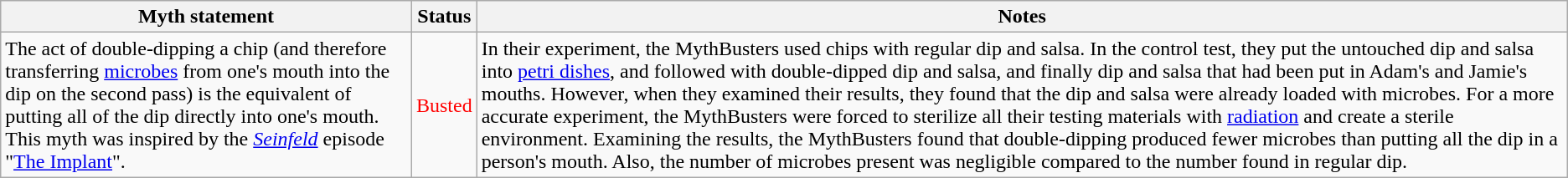<table class="wikitable plainrowheaders">
<tr>
<th>Myth statement</th>
<th>Status</th>
<th>Notes</th>
</tr>
<tr>
<td>The act of double-dipping a chip (and therefore transferring <a href='#'>microbes</a> from one's mouth into the dip on the second pass) is the equivalent of putting all of the dip directly into one's mouth. This myth was inspired by the <em><a href='#'>Seinfeld</a></em> episode "<a href='#'>The Implant</a>".</td>
<td style="color:red">Busted</td>
<td>In their experiment, the MythBusters used chips with regular dip and salsa. In the control test, they put the untouched dip and salsa into <a href='#'>petri dishes</a>, and followed with double-dipped dip and salsa, and finally dip and salsa that had been put in Adam's and Jamie's mouths. However, when they examined their results, they found that the dip and salsa were already loaded with microbes. For a more accurate experiment, the MythBusters were forced to sterilize all their testing materials with <a href='#'>radiation</a> and create a sterile environment. Examining the results, the MythBusters found that double-dipping produced fewer microbes than putting all the dip in a person's mouth. Also, the number of microbes present was negligible compared to the number found in regular dip.</td>
</tr>
</table>
